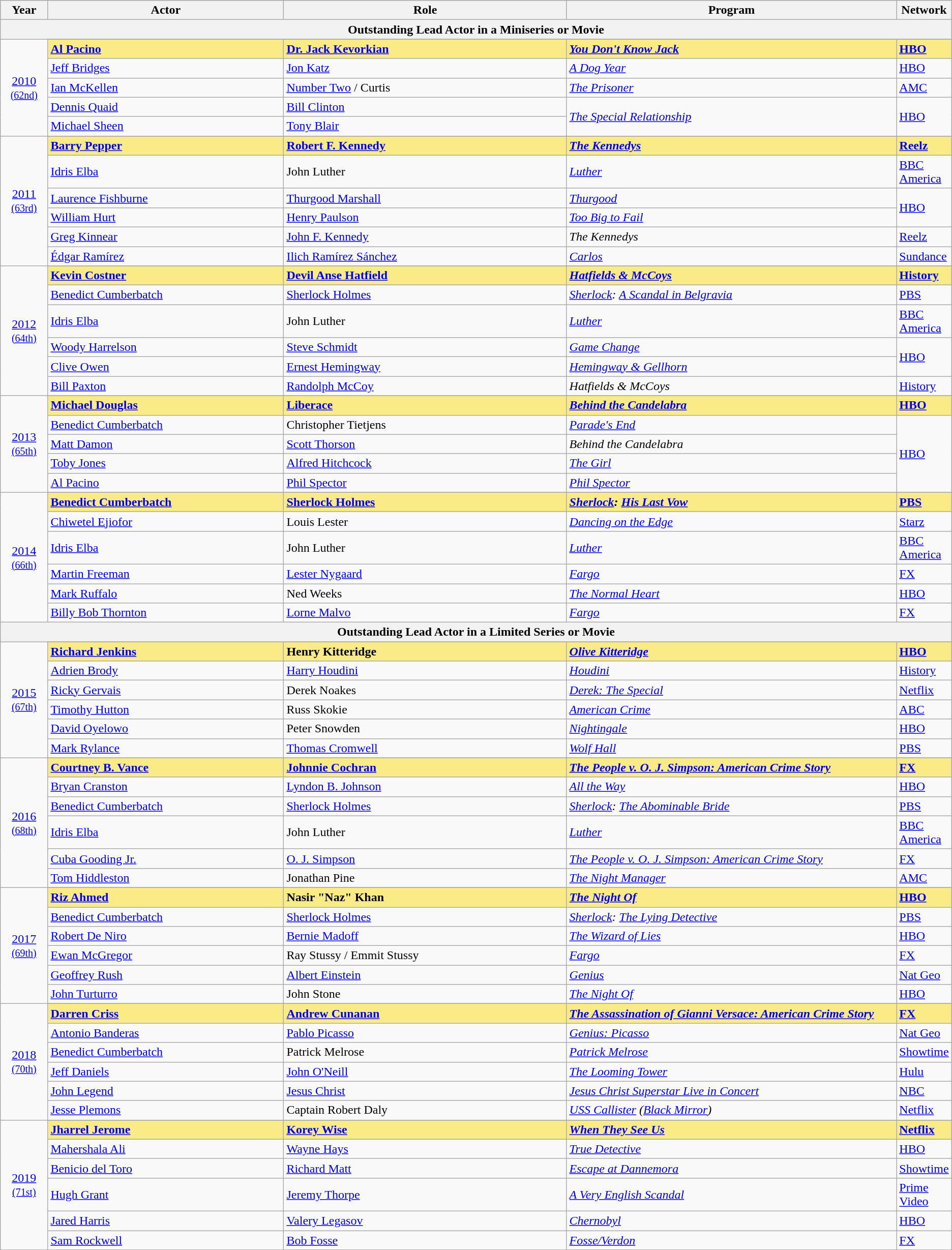<table class="wikitable" style="width:100; text-align: left;">
<tr style="background:#bebebe;">
<th style="width:5%;">Year</th>
<th style="width:25%;">Actor</th>
<th style="width:30%;">Role</th>
<th style="width:35%;">Program</th>
<th style="width:5%;">Network</th>
</tr>
<tr>
<th colspan=5>Outstanding Lead Actor in a Miniseries or Movie</th>
</tr>
<tr>
<td rowspan="6" style="text-align:center"><a href='#'>2010</a><br><small><a href='#'>(62nd)</a></small><br></td>
</tr>
<tr style="background:#FAEB86">
<td><strong><a href='#'>Al Pacino</a></strong></td>
<td><strong><a href='#'>Dr. Jack Kevorkian</a></strong></td>
<td><strong><em><a href='#'>You Don't Know Jack</a></em></strong></td>
<td><strong><a href='#'>HBO</a></strong></td>
</tr>
<tr>
<td><a href='#'>Jeff Bridges</a></td>
<td><a href='#'>Jon Katz</a></td>
<td><em><a href='#'>A Dog Year</a></em></td>
<td><a href='#'>HBO</a></td>
</tr>
<tr>
<td><a href='#'>Ian McKellen</a></td>
<td><a href='#'>Number Two</a> / Curtis</td>
<td><em><a href='#'>The Prisoner</a></em></td>
<td><a href='#'>AMC</a></td>
</tr>
<tr>
<td><a href='#'>Dennis Quaid</a></td>
<td><a href='#'>Bill Clinton</a></td>
<td rowspan=2><em><a href='#'>The Special Relationship</a></em></td>
<td rowspan=2><a href='#'>HBO</a></td>
</tr>
<tr>
<td><a href='#'>Michael Sheen</a></td>
<td><a href='#'>Tony Blair</a></td>
</tr>
<tr>
<td rowspan=7 style="text-align:center"><a href='#'>2011</a><br><small><a href='#'>(63rd)</a></small><br></td>
</tr>
<tr style="background:#FAEB86">
<td><strong><a href='#'>Barry Pepper</a></strong></td>
<td><strong><a href='#'>Robert F. Kennedy</a></strong></td>
<td><strong><em><a href='#'>The Kennedys</a></em></strong></td>
<td><strong><a href='#'>Reelz</a></strong></td>
</tr>
<tr>
<td><a href='#'>Idris Elba</a></td>
<td>John Luther</td>
<td><em><a href='#'>Luther</a></em></td>
<td><a href='#'>BBC America</a></td>
</tr>
<tr>
<td><a href='#'>Laurence Fishburne</a></td>
<td><a href='#'>Thurgood Marshall</a></td>
<td><em><a href='#'>Thurgood</a></em></td>
<td rowspan=2><a href='#'>HBO</a></td>
</tr>
<tr>
<td><a href='#'>William Hurt</a></td>
<td><a href='#'>Henry Paulson</a></td>
<td><em><a href='#'>Too Big to Fail</a></em></td>
</tr>
<tr>
<td><a href='#'>Greg Kinnear</a></td>
<td><a href='#'>John F. Kennedy</a></td>
<td><em>The Kennedys</em></td>
<td><a href='#'>Reelz</a></td>
</tr>
<tr>
<td><a href='#'>Édgar Ramírez</a></td>
<td><a href='#'>Ilich Ramírez Sánchez</a></td>
<td><em><a href='#'>Carlos</a></em></td>
<td><a href='#'>Sundance</a></td>
</tr>
<tr>
<td rowspan=7 style="text-align:center"><a href='#'>2012</a><br><small><a href='#'>(64th)</a></small><br></td>
</tr>
<tr style="background:#FAEB86">
<td><strong><a href='#'>Kevin Costner</a></strong></td>
<td><strong><a href='#'>Devil Anse Hatfield</a></strong></td>
<td><strong><em><a href='#'>Hatfields & McCoys</a></em></strong></td>
<td><strong><a href='#'>History</a></strong></td>
</tr>
<tr>
<td><a href='#'>Benedict Cumberbatch</a></td>
<td><a href='#'>Sherlock Holmes</a></td>
<td><em><a href='#'>Sherlock</a>: <a href='#'>A Scandal in Belgravia</a></em></td>
<td><a href='#'>PBS</a></td>
</tr>
<tr>
<td><a href='#'>Idris Elba</a></td>
<td>John Luther</td>
<td><em><a href='#'>Luther</a></em></td>
<td><a href='#'>BBC America</a></td>
</tr>
<tr>
<td><a href='#'>Woody Harrelson</a></td>
<td><a href='#'>Steve Schmidt</a></td>
<td><em><a href='#'>Game Change</a></em></td>
<td rowspan=2><a href='#'>HBO</a></td>
</tr>
<tr>
<td><a href='#'>Clive Owen</a></td>
<td><a href='#'>Ernest Hemingway</a></td>
<td><em><a href='#'>Hemingway & Gellhorn</a></em></td>
</tr>
<tr>
<td><a href='#'>Bill Paxton</a></td>
<td><a href='#'>Randolph McCoy</a></td>
<td><em>Hatfields & McCoys</em></td>
<td><a href='#'>History</a></td>
</tr>
<tr>
<td rowspan=6 style="text-align:center"><a href='#'>2013</a><br><small><a href='#'>(65th)</a></small><br></td>
</tr>
<tr style="background:#FAEB86">
<td><strong><a href='#'>Michael Douglas</a></strong></td>
<td><strong><a href='#'>Liberace</a></strong></td>
<td><strong><em><a href='#'>Behind the Candelabra</a></em></strong></td>
<td><strong><a href='#'>HBO</a></strong></td>
</tr>
<tr>
<td><a href='#'>Benedict Cumberbatch</a></td>
<td>Christopher Tietjens</td>
<td><em><a href='#'>Parade's End</a></em></td>
<td rowspan="4"><a href='#'>HBO</a></td>
</tr>
<tr>
<td><a href='#'>Matt Damon</a></td>
<td><a href='#'>Scott Thorson</a></td>
<td><em>Behind the Candelabra</em></td>
</tr>
<tr>
<td><a href='#'>Toby Jones</a></td>
<td><a href='#'>Alfred Hitchcock</a></td>
<td><em><a href='#'>The Girl</a></em></td>
</tr>
<tr>
<td><a href='#'>Al Pacino</a></td>
<td><a href='#'>Phil Spector</a></td>
<td><em><a href='#'>Phil Spector</a></em></td>
</tr>
<tr>
<td rowspan=7 style="text-align:center"><a href='#'>2014</a><br><small><a href='#'>(66th)</a></small><br></td>
</tr>
<tr style="background:#FAEB86">
<td><strong><a href='#'>Benedict Cumberbatch</a></strong></td>
<td><strong><a href='#'>Sherlock Holmes</a></strong></td>
<td><strong><em><a href='#'>Sherlock</a>: <a href='#'>His Last Vow</a></em></strong></td>
<td><strong><a href='#'>PBS</a></strong></td>
</tr>
<tr>
<td><a href='#'>Chiwetel Ejiofor</a></td>
<td>Louis Lester</td>
<td><em><a href='#'>Dancing on the Edge</a></em></td>
<td><a href='#'>Starz</a></td>
</tr>
<tr>
<td><a href='#'>Idris Elba</a></td>
<td>John Luther</td>
<td><em><a href='#'>Luther</a></em></td>
<td><a href='#'>BBC America</a></td>
</tr>
<tr>
<td><a href='#'>Martin Freeman</a></td>
<td><a href='#'>Lester Nygaard</a></td>
<td><em><a href='#'>Fargo</a></em></td>
<td><a href='#'>FX</a></td>
</tr>
<tr>
<td><a href='#'>Mark Ruffalo</a></td>
<td>Ned Weeks</td>
<td><em><a href='#'>The Normal Heart</a></em></td>
<td><a href='#'>HBO</a></td>
</tr>
<tr>
<td><a href='#'>Billy Bob Thornton</a></td>
<td><a href='#'>Lorne Malvo</a></td>
<td><em><a href='#'>Fargo</a></em></td>
<td><a href='#'>FX</a></td>
</tr>
<tr>
<th colspan=5>Outstanding Lead Actor in a Limited Series or Movie</th>
</tr>
<tr>
<td rowspan=7 style="text-align:center"><a href='#'>2015</a><br><small><a href='#'>(67th)</a></small><br></td>
</tr>
<tr style="background:#FAEB86">
<td><strong><a href='#'>Richard Jenkins</a></strong></td>
<td><strong>Henry Kitteridge</strong></td>
<td><strong><em><a href='#'>Olive Kitteridge</a></em></strong></td>
<td><strong><a href='#'>HBO</a></strong></td>
</tr>
<tr>
<td><a href='#'>Adrien Brody</a></td>
<td><a href='#'>Harry Houdini</a></td>
<td><em><a href='#'>Houdini</a></em></td>
<td><a href='#'>History</a></td>
</tr>
<tr>
<td><a href='#'>Ricky Gervais</a></td>
<td>Derek Noakes</td>
<td><em><a href='#'>Derek: The Special</a></em></td>
<td><a href='#'>Netflix</a></td>
</tr>
<tr>
<td><a href='#'>Timothy Hutton</a></td>
<td>Russ Skokie</td>
<td><em><a href='#'>American Crime</a></em></td>
<td><a href='#'>ABC</a></td>
</tr>
<tr>
<td><a href='#'>David Oyelowo</a></td>
<td>Peter Snowden</td>
<td><em><a href='#'>Nightingale</a></em></td>
<td><a href='#'>HBO</a></td>
</tr>
<tr>
<td><a href='#'>Mark Rylance</a></td>
<td><a href='#'>Thomas Cromwell</a></td>
<td><em><a href='#'>Wolf Hall</a></em></td>
<td><a href='#'>PBS</a></td>
</tr>
<tr>
<td rowspan=7 style="text-align:center"><a href='#'>2016</a><br><small><a href='#'>(68th)</a></small> <br></td>
</tr>
<tr style="background:#FAEB86" |>
<td><strong><a href='#'>Courtney B. Vance</a></strong></td>
<td><strong><a href='#'>Johnnie Cochran</a></strong></td>
<td><strong><em><a href='#'>The People v. O. J. Simpson: American Crime Story</a></em></strong></td>
<td><strong><a href='#'>FX</a></strong></td>
</tr>
<tr>
<td><a href='#'>Bryan Cranston</a></td>
<td><a href='#'>Lyndon B. Johnson</a></td>
<td><em><a href='#'>All the Way</a></em></td>
<td><a href='#'>HBO</a></td>
</tr>
<tr>
<td><a href='#'>Benedict Cumberbatch</a></td>
<td><a href='#'>Sherlock Holmes</a></td>
<td><em><a href='#'>Sherlock</a>: <a href='#'>The Abominable Bride</a></em></td>
<td><a href='#'>PBS</a></td>
</tr>
<tr>
<td><a href='#'>Idris Elba</a></td>
<td>John Luther</td>
<td><em><a href='#'>Luther</a></em></td>
<td><a href='#'>BBC America</a></td>
</tr>
<tr>
<td><a href='#'>Cuba Gooding Jr.</a></td>
<td><a href='#'>O. J. Simpson</a></td>
<td><em><a href='#'>The People v. O. J. Simpson: American Crime Story</a></em></td>
<td><a href='#'>FX</a></td>
</tr>
<tr>
<td><a href='#'>Tom Hiddleston</a></td>
<td>Jonathan Pine</td>
<td><em><a href='#'>The Night Manager</a></em></td>
<td><a href='#'>AMC</a></td>
</tr>
<tr>
<td rowspan=7 style="text-align:center"><a href='#'>2017</a><br><small><a href='#'>(69th)</a></small> <br></td>
</tr>
<tr style="background:#FAEB86" |>
<td><strong><a href='#'>Riz Ahmed</a></strong></td>
<td><strong>Nasir "Naz" Khan</strong></td>
<td><strong><em><a href='#'>The Night Of</a></em></strong></td>
<td><strong><a href='#'>HBO</a></strong></td>
</tr>
<tr>
<td><a href='#'>Benedict Cumberbatch</a></td>
<td><a href='#'>Sherlock Holmes</a></td>
<td><em><a href='#'>Sherlock</a>: <a href='#'>The Lying Detective</a></em></td>
<td><a href='#'>PBS</a></td>
</tr>
<tr>
<td><a href='#'>Robert De Niro</a></td>
<td><a href='#'>Bernie Madoff</a></td>
<td><em><a href='#'>The Wizard of Lies</a></em></td>
<td><a href='#'>HBO</a></td>
</tr>
<tr>
<td><a href='#'>Ewan McGregor</a></td>
<td>Ray Stussy / Emmit Stussy</td>
<td><em><a href='#'>Fargo</a></em></td>
<td><a href='#'>FX</a></td>
</tr>
<tr>
<td><a href='#'>Geoffrey Rush</a></td>
<td><a href='#'>Albert Einstein</a></td>
<td><em><a href='#'>Genius</a></em></td>
<td><a href='#'>Nat Geo</a></td>
</tr>
<tr>
<td><a href='#'>John Turturro</a></td>
<td>John Stone</td>
<td><em><a href='#'>The Night Of</a></em></td>
<td><a href='#'>HBO</a></td>
</tr>
<tr>
<td rowspan=7 style="text-align:center"><a href='#'>2018</a><br><small><a href='#'>(70th)</a></small> <br></td>
</tr>
<tr style="background:#FAEB86">
<td><strong><a href='#'>Darren Criss</a></strong></td>
<td><strong><a href='#'>Andrew Cunanan</a></strong></td>
<td><strong><em><a href='#'>The Assassination of Gianni Versace: American Crime Story</a></em></strong></td>
<td><strong><a href='#'>FX</a></strong></td>
</tr>
<tr>
<td><a href='#'>Antonio Banderas</a></td>
<td><a href='#'>Pablo Picasso</a></td>
<td><em><a href='#'>Genius: Picasso</a></em></td>
<td><a href='#'>Nat Geo</a></td>
</tr>
<tr>
<td><a href='#'>Benedict Cumberbatch</a></td>
<td>Patrick Melrose</td>
<td><em><a href='#'>Patrick Melrose</a></em></td>
<td><a href='#'>Showtime</a></td>
</tr>
<tr>
<td><a href='#'>Jeff Daniels</a></td>
<td><a href='#'>John O'Neill</a></td>
<td><em><a href='#'>The Looming Tower</a></em></td>
<td><a href='#'>Hulu</a></td>
</tr>
<tr>
<td><a href='#'>John Legend</a></td>
<td><a href='#'>Jesus Christ</a></td>
<td><em><a href='#'>Jesus Christ Superstar Live in Concert</a></em></td>
<td><a href='#'>NBC</a></td>
</tr>
<tr>
<td><a href='#'>Jesse Plemons</a></td>
<td>Captain Robert Daly</td>
<td><em><a href='#'>USS Callister</a> (<a href='#'>Black Mirror</a>)</em></td>
<td><a href='#'>Netflix</a></td>
</tr>
<tr>
<td rowspan=7 style="text-align:center"><a href='#'>2019</a><br><small><a href='#'>(71st)</a></small> <br></td>
</tr>
<tr style="background:#FAEB86">
<td><strong><a href='#'>Jharrel Jerome</a></strong></td>
<td><strong><a href='#'>Korey Wise</a></strong></td>
<td><strong><em><a href='#'>When They See Us</a></em></strong></td>
<td><strong><a href='#'>Netflix</a></strong></td>
</tr>
<tr>
<td><a href='#'>Mahershala Ali</a></td>
<td><a href='#'>Wayne Hays</a></td>
<td><em><a href='#'>True Detective</a></em></td>
<td><a href='#'>HBO</a></td>
</tr>
<tr>
<td><a href='#'>Benicio del Toro</a></td>
<td><a href='#'>Richard Matt</a></td>
<td><em><a href='#'>Escape at Dannemora</a></em></td>
<td><a href='#'>Showtime</a></td>
</tr>
<tr>
<td><a href='#'>Hugh Grant</a></td>
<td><a href='#'>Jeremy Thorpe</a></td>
<td><em><a href='#'>A Very English Scandal</a></em></td>
<td><a href='#'>Prime Video</a></td>
</tr>
<tr>
<td><a href='#'>Jared Harris</a></td>
<td><a href='#'>Valery Legasov</a></td>
<td><em><a href='#'>Chernobyl</a></em></td>
<td><a href='#'>HBO</a></td>
</tr>
<tr>
<td><a href='#'>Sam Rockwell</a></td>
<td><a href='#'>Bob Fosse</a></td>
<td><em><a href='#'>Fosse/Verdon</a></em></td>
<td><a href='#'>FX</a></td>
</tr>
</table>
